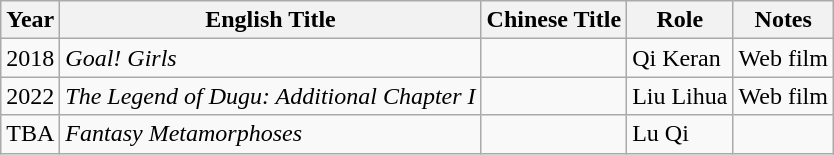<table class="wikitable">
<tr>
<th>Year</th>
<th>English Title</th>
<th>Chinese Title</th>
<th>Role</th>
<th>Notes</th>
</tr>
<tr>
<td>2018</td>
<td><em>Goal! Girls</em></td>
<td></td>
<td>Qi Keran</td>
<td>Web film</td>
</tr>
<tr>
<td>2022</td>
<td><em>The Legend of Dugu: Additional Chapter I</em></td>
<td></td>
<td>Liu Lihua</td>
<td>Web film</td>
</tr>
<tr>
<td>TBA</td>
<td><em>Fantasy Metamorphoses</em></td>
<td></td>
<td>Lu Qi</td>
<td></td>
</tr>
</table>
